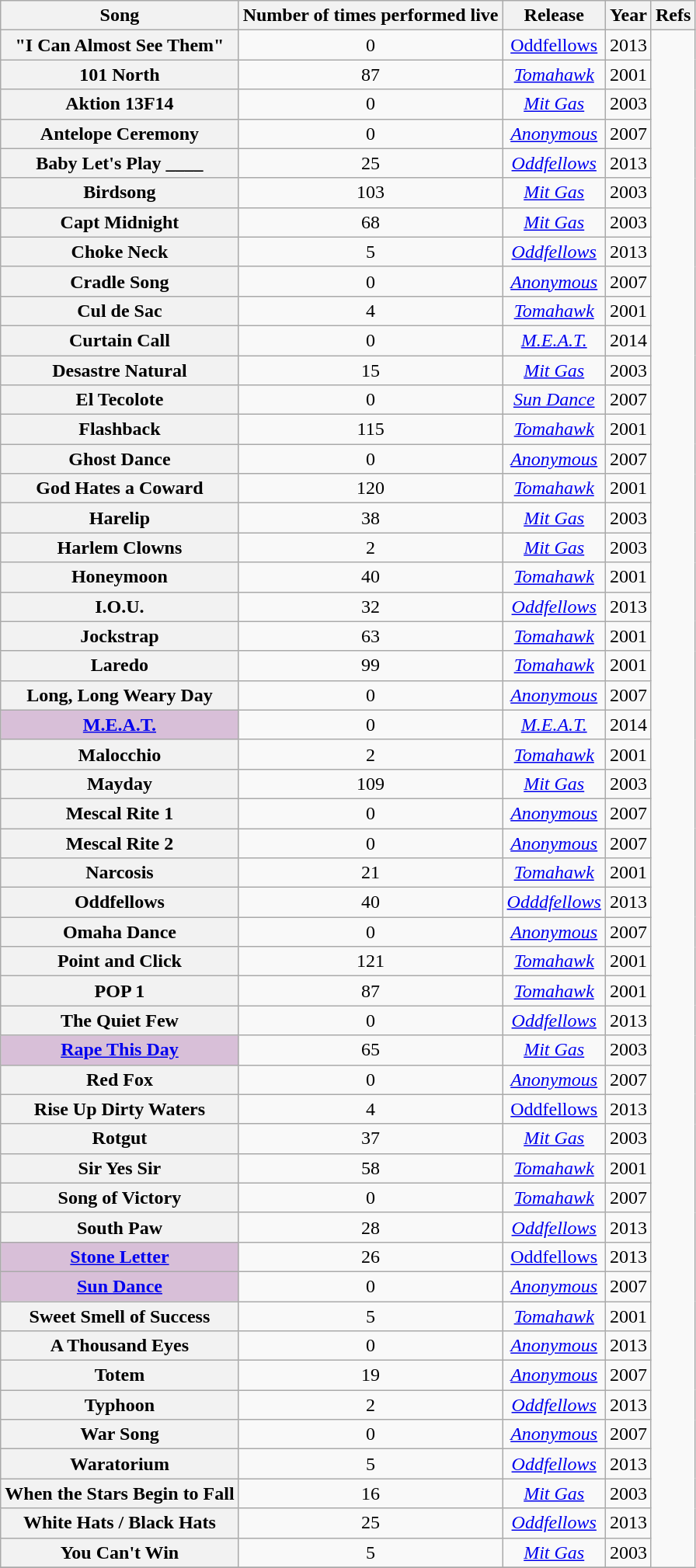<table class="wikitable sortable plainrowheaders" style="text-align:center;">
<tr>
<th scope="col">Song</th>
<th scope="col" class="sortable">Number of times performed live</th>
<th scope="col">Release</th>
<th scope="col">Year</th>
<th scope="col" class="sortable">Refs</th>
</tr>
<tr>
<th scope=row>"I Can Almost See Them"</th>
<td>0</td>
<td><a href='#'>Oddfellows</a></td>
<td>2013</td>
</tr>
<tr>
<th scope=row>101 North</th>
<td>87</td>
<td><em><a href='#'>Tomahawk</a></em></td>
<td>2001</td>
</tr>
<tr>
<th scope=row>Aktion 13F14</th>
<td>0</td>
<td><em><a href='#'>Mit Gas</a></em></td>
<td>2003</td>
</tr>
<tr>
<th scope=row>Antelope Ceremony</th>
<td>0</td>
<td><em><a href='#'>Anonymous</a></em></td>
<td>2007</td>
</tr>
<tr>
<th scope=row>Baby Let's Play ____</th>
<td>25</td>
<td><em><a href='#'>Oddfellows</a></em></td>
<td>2013</td>
</tr>
<tr>
<th scope=row>Birdsong</th>
<td>103</td>
<td><em><a href='#'>Mit Gas</a></em></td>
<td>2003</td>
</tr>
<tr>
<th scope=row>Capt Midnight</th>
<td>68</td>
<td><em><a href='#'>Mit Gas</a></em></td>
<td>2003</td>
</tr>
<tr>
<th scope=row>Choke Neck</th>
<td>5</td>
<td><em><a href='#'>Oddfellows</a></em></td>
<td>2013</td>
</tr>
<tr>
<th scope=row>Cradle Song</th>
<td>0</td>
<td><em><a href='#'>Anonymous</a></em></td>
<td>2007</td>
</tr>
<tr>
<th scope=row>Cul de Sac</th>
<td>4</td>
<td><em><a href='#'>Tomahawk</a></em></td>
<td>2001</td>
</tr>
<tr>
<th scope=row>Curtain Call</th>
<td>0</td>
<td><em><a href='#'>M.E.A.T.</a></em></td>
<td>2014</td>
</tr>
<tr>
<th scope=row>Desastre Natural</th>
<td>15</td>
<td><em><a href='#'>Mit Gas</a></em></td>
<td>2003</td>
</tr>
<tr>
<th scope=row>El Tecolote</th>
<td>0</td>
<td><em><a href='#'>Sun Dance</a></em></td>
<td>2007</td>
</tr>
<tr>
<th scope=row>Flashback</th>
<td>115</td>
<td><em><a href='#'>Tomahawk</a></em></td>
<td>2001</td>
</tr>
<tr>
<th scope=row>Ghost Dance</th>
<td>0</td>
<td><em><a href='#'>Anonymous</a></em></td>
<td>2007</td>
</tr>
<tr>
<th scope=row>God Hates a Coward</th>
<td>120</td>
<td><em><a href='#'>Tomahawk</a></em></td>
<td>2001</td>
</tr>
<tr>
<th scope=row>Harelip</th>
<td>38</td>
<td><em><a href='#'>Mit Gas</a></em></td>
<td>2003</td>
</tr>
<tr>
<th scope=row>Harlem Clowns</th>
<td>2</td>
<td><em><a href='#'>Mit Gas</a></em></td>
<td>2003</td>
</tr>
<tr>
<th scope=row>Honeymoon</th>
<td>40</td>
<td><em><a href='#'>Tomahawk</a></em></td>
<td>2001</td>
</tr>
<tr>
<th scope=row>I.O.U.</th>
<td>32</td>
<td><em><a href='#'>Oddfellows</a></em></td>
<td>2013</td>
</tr>
<tr>
<th scope=row>Jockstrap</th>
<td>63</td>
<td><em><a href='#'>Tomahawk</a></em></td>
<td>2001</td>
</tr>
<tr>
<th scope=row>Laredo</th>
<td>99</td>
<td><em><a href='#'>Tomahawk</a></em></td>
<td>2001</td>
</tr>
<tr>
<th scope=row>Long, Long Weary Day</th>
<td>0</td>
<td><em><a href='#'>Anonymous</a></em></td>
<td>2007</td>
</tr>
<tr>
<th scope=row style="background-color:#D8BFD8"><a href='#'>M.E.A.T.</a> </th>
<td>0</td>
<td><em><a href='#'>M.E.A.T.</a></em></td>
<td>2014</td>
</tr>
<tr>
<th scope=row>Malocchio</th>
<td>2</td>
<td><em><a href='#'>Tomahawk</a></em></td>
<td>2001</td>
</tr>
<tr>
<th scope=row>Mayday</th>
<td>109</td>
<td><em><a href='#'>Mit Gas</a></em></td>
<td>2003</td>
</tr>
<tr>
<th scope=row>Mescal Rite 1</th>
<td>0</td>
<td><em><a href='#'>Anonymous</a></em></td>
<td>2007</td>
</tr>
<tr>
<th scope=row>Mescal Rite 2</th>
<td>0</td>
<td><em><a href='#'>Anonymous</a></em></td>
<td>2007</td>
</tr>
<tr>
<th scope=row>Narcosis</th>
<td>21</td>
<td><em><a href='#'>Tomahawk</a></em></td>
<td>2001</td>
</tr>
<tr>
<th scope=row>Oddfellows</th>
<td>40</td>
<td><em><a href='#'>Odddfellows</a></em></td>
<td>2013</td>
</tr>
<tr>
<th scope=row>Omaha Dance</th>
<td>0</td>
<td><em><a href='#'>Anonymous</a></em></td>
<td>2007</td>
</tr>
<tr>
<th scope=row>Point and Click</th>
<td>121</td>
<td><em><a href='#'>Tomahawk</a></em></td>
<td>2001</td>
</tr>
<tr>
<th scope=row>POP 1</th>
<td>87</td>
<td><em><a href='#'>Tomahawk</a></em></td>
<td>2001</td>
</tr>
<tr>
<th scope=row>The Quiet Few</th>
<td>0</td>
<td><em><a href='#'>Oddfellows</a></em></td>
<td>2013</td>
</tr>
<tr>
<th scope=row style="background-color:#D8BFD8"><a href='#'>Rape This Day</a> </th>
<td>65</td>
<td><em><a href='#'>Mit Gas</a></em></td>
<td>2003</td>
</tr>
<tr>
<th scope=row>Red Fox</th>
<td>0</td>
<td><em><a href='#'>Anonymous</a></em></td>
<td>2007</td>
</tr>
<tr>
<th scope=row>Rise Up Dirty Waters</th>
<td>4</td>
<td><a href='#'>Oddfellows</a></td>
<td>2013</td>
</tr>
<tr>
<th scope=row>Rotgut</th>
<td>37</td>
<td><em><a href='#'>Mit Gas</a></em></td>
<td>2003</td>
</tr>
<tr>
<th scope=row>Sir Yes Sir</th>
<td>58</td>
<td><em><a href='#'>Tomahawk</a></em></td>
<td>2001</td>
</tr>
<tr>
<th scope=row>Song of Victory</th>
<td>0</td>
<td><em><a href='#'>Tomahawk</a></em></td>
<td>2007</td>
</tr>
<tr>
<th scope=row>South Paw</th>
<td>28</td>
<td><em><a href='#'>Oddfellows</a></em></td>
<td>2013</td>
</tr>
<tr>
<th scope=row style="background-color:#D8BFD8"><a href='#'>Stone Letter</a> </th>
<td>26</td>
<td><a href='#'>Oddfellows</a></td>
<td>2013</td>
</tr>
<tr>
<th scope=row style="background-color:#D8BFD8"><a href='#'>Sun Dance</a> </th>
<td>0</td>
<td><em><a href='#'>Anonymous</a></em></td>
<td>2007</td>
</tr>
<tr>
<th scope=row>Sweet Smell of Success</th>
<td>5</td>
<td><em><a href='#'>Tomahawk</a></em></td>
<td>2001</td>
</tr>
<tr>
<th scope=row>A Thousand Eyes</th>
<td>0</td>
<td><em><a href='#'>Anonymous</a></em></td>
<td>2013</td>
</tr>
<tr>
<th scope=row>Totem</th>
<td>19</td>
<td><em><a href='#'>Anonymous</a></em></td>
<td>2007</td>
</tr>
<tr>
<th scope=row>Typhoon</th>
<td>2</td>
<td><em><a href='#'>Oddfellows</a></em></td>
<td>2013</td>
</tr>
<tr>
<th scope=row>War Song</th>
<td>0</td>
<td><em><a href='#'>Anonymous</a></em></td>
<td>2007</td>
</tr>
<tr>
<th scope=row>Waratorium</th>
<td>5</td>
<td><em><a href='#'>Oddfellows</a></em></td>
<td>2013</td>
</tr>
<tr>
<th scope=row>When the Stars Begin to Fall</th>
<td>16</td>
<td><em><a href='#'>Mit Gas</a></em></td>
<td>2003</td>
</tr>
<tr>
<th scope=row>White Hats / Black Hats</th>
<td>25</td>
<td><em><a href='#'>Oddfellows</a></em></td>
<td>2013</td>
</tr>
<tr>
<th scope=row>You Can't Win</th>
<td>5</td>
<td><em><a href='#'>Mit Gas</a></em></td>
<td>2003</td>
</tr>
<tr>
</tr>
</table>
